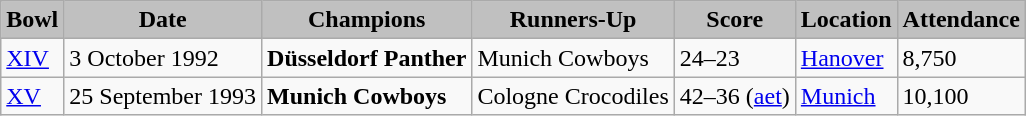<table class="wikitable">
<tr align="center" bgcolor="silver">
<td><strong>Bowl</strong></td>
<td><strong>Date</strong></td>
<td><strong>Champions</strong></td>
<td><strong>Runners-Up</strong></td>
<td><strong>Score</strong></td>
<td><strong>Location</strong></td>
<td><strong>Attendance</strong></td>
</tr>
<tr>
<td><a href='#'>XIV</a></td>
<td>3  October 1992</td>
<td><strong>Düsseldorf Panther</strong></td>
<td>Munich Cowboys</td>
<td>24–23</td>
<td><a href='#'>Hanover</a></td>
<td>8,750</td>
</tr>
<tr>
<td><a href='#'>XV</a></td>
<td>25 September 1993</td>
<td><strong>Munich Cowboys</strong></td>
<td>Cologne Crocodiles</td>
<td>42–36 (<a href='#'>aet</a>)</td>
<td><a href='#'>Munich</a></td>
<td>10,100</td>
</tr>
</table>
